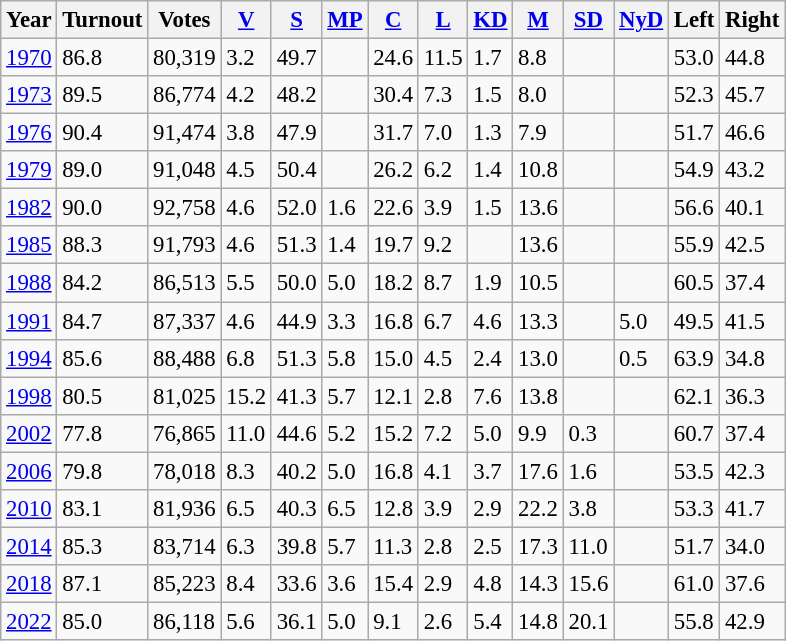<table class="wikitable sortable" style="font-size: 95%;">
<tr>
<th>Year</th>
<th>Turnout</th>
<th>Votes</th>
<th><a href='#'>V</a></th>
<th><a href='#'>S</a></th>
<th><a href='#'>MP</a></th>
<th><a href='#'>C</a></th>
<th><a href='#'>L</a></th>
<th><a href='#'>KD</a></th>
<th><a href='#'>M</a></th>
<th><a href='#'>SD</a></th>
<th><a href='#'>NyD</a></th>
<th>Left</th>
<th>Right</th>
</tr>
<tr>
<td><a href='#'>1970</a></td>
<td>86.8</td>
<td>80,319</td>
<td>3.2</td>
<td>49.7</td>
<td></td>
<td>24.6</td>
<td>11.5</td>
<td>1.7</td>
<td>8.8</td>
<td></td>
<td></td>
<td>53.0</td>
<td>44.8</td>
</tr>
<tr>
<td><a href='#'>1973</a></td>
<td>89.5</td>
<td>86,774</td>
<td>4.2</td>
<td>48.2</td>
<td></td>
<td>30.4</td>
<td>7.3</td>
<td>1.5</td>
<td>8.0</td>
<td></td>
<td></td>
<td>52.3</td>
<td>45.7</td>
</tr>
<tr>
<td><a href='#'>1976</a></td>
<td>90.4</td>
<td>91,474</td>
<td>3.8</td>
<td>47.9</td>
<td></td>
<td>31.7</td>
<td>7.0</td>
<td>1.3</td>
<td>7.9</td>
<td></td>
<td></td>
<td>51.7</td>
<td>46.6</td>
</tr>
<tr>
<td><a href='#'>1979</a></td>
<td>89.0</td>
<td>91,048</td>
<td>4.5</td>
<td>50.4</td>
<td></td>
<td>26.2</td>
<td>6.2</td>
<td>1.4</td>
<td>10.8</td>
<td></td>
<td></td>
<td>54.9</td>
<td>43.2</td>
</tr>
<tr>
<td><a href='#'>1982</a></td>
<td>90.0</td>
<td>92,758</td>
<td>4.6</td>
<td>52.0</td>
<td>1.6</td>
<td>22.6</td>
<td>3.9</td>
<td>1.5</td>
<td>13.6</td>
<td></td>
<td></td>
<td>56.6</td>
<td>40.1</td>
</tr>
<tr>
<td><a href='#'>1985</a></td>
<td>88.3</td>
<td>91,793</td>
<td>4.6</td>
<td>51.3</td>
<td>1.4</td>
<td>19.7</td>
<td>9.2</td>
<td></td>
<td>13.6</td>
<td></td>
<td></td>
<td>55.9</td>
<td>42.5</td>
</tr>
<tr>
<td><a href='#'>1988</a></td>
<td>84.2</td>
<td>86,513</td>
<td>5.5</td>
<td>50.0</td>
<td>5.0</td>
<td>18.2</td>
<td>8.7</td>
<td>1.9</td>
<td>10.5</td>
<td></td>
<td></td>
<td>60.5</td>
<td>37.4</td>
</tr>
<tr>
<td><a href='#'>1991</a></td>
<td>84.7</td>
<td>87,337</td>
<td>4.6</td>
<td>44.9</td>
<td>3.3</td>
<td>16.8</td>
<td>6.7</td>
<td>4.6</td>
<td>13.3</td>
<td></td>
<td>5.0</td>
<td>49.5</td>
<td>41.5</td>
</tr>
<tr>
<td><a href='#'>1994</a></td>
<td>85.6</td>
<td>88,488</td>
<td>6.8</td>
<td>51.3</td>
<td>5.8</td>
<td>15.0</td>
<td>4.5</td>
<td>2.4</td>
<td>13.0</td>
<td></td>
<td>0.5</td>
<td>63.9</td>
<td>34.8</td>
</tr>
<tr>
<td><a href='#'>1998</a></td>
<td>80.5</td>
<td>81,025</td>
<td>15.2</td>
<td>41.3</td>
<td>5.7</td>
<td>12.1</td>
<td>2.8</td>
<td>7.6</td>
<td>13.8</td>
<td></td>
<td></td>
<td>62.1</td>
<td>36.3</td>
</tr>
<tr>
<td><a href='#'>2002</a></td>
<td>77.8</td>
<td>76,865</td>
<td>11.0</td>
<td>44.6</td>
<td>5.2</td>
<td>15.2</td>
<td>7.2</td>
<td>5.0</td>
<td>9.9</td>
<td>0.3</td>
<td></td>
<td>60.7</td>
<td>37.4</td>
</tr>
<tr>
<td><a href='#'>2006</a></td>
<td>79.8</td>
<td>78,018</td>
<td>8.3</td>
<td>40.2</td>
<td>5.0</td>
<td>16.8</td>
<td>4.1</td>
<td>3.7</td>
<td>17.6</td>
<td>1.6</td>
<td></td>
<td>53.5</td>
<td>42.3</td>
</tr>
<tr>
<td><a href='#'>2010</a></td>
<td>83.1</td>
<td>81,936</td>
<td>6.5</td>
<td>40.3</td>
<td>6.5</td>
<td>12.8</td>
<td>3.9</td>
<td>2.9</td>
<td>22.2</td>
<td>3.8</td>
<td></td>
<td>53.3</td>
<td>41.7</td>
</tr>
<tr>
<td><a href='#'>2014</a></td>
<td>85.3</td>
<td>83,714</td>
<td>6.3</td>
<td>39.8</td>
<td>5.7</td>
<td>11.3</td>
<td>2.8</td>
<td>2.5</td>
<td>17.3</td>
<td>11.0</td>
<td></td>
<td>51.7</td>
<td>34.0</td>
</tr>
<tr>
<td><a href='#'>2018</a></td>
<td>87.1</td>
<td>85,223</td>
<td>8.4</td>
<td>33.6</td>
<td>3.6</td>
<td>15.4</td>
<td>2.9</td>
<td>4.8</td>
<td>14.3</td>
<td>15.6</td>
<td></td>
<td>61.0</td>
<td>37.6</td>
</tr>
<tr>
<td><a href='#'>2022</a></td>
<td>85.0</td>
<td>86,118</td>
<td>5.6</td>
<td>36.1</td>
<td>5.0</td>
<td>9.1</td>
<td>2.6</td>
<td>5.4</td>
<td>14.8</td>
<td>20.1</td>
<td></td>
<td>55.8</td>
<td>42.9</td>
</tr>
</table>
